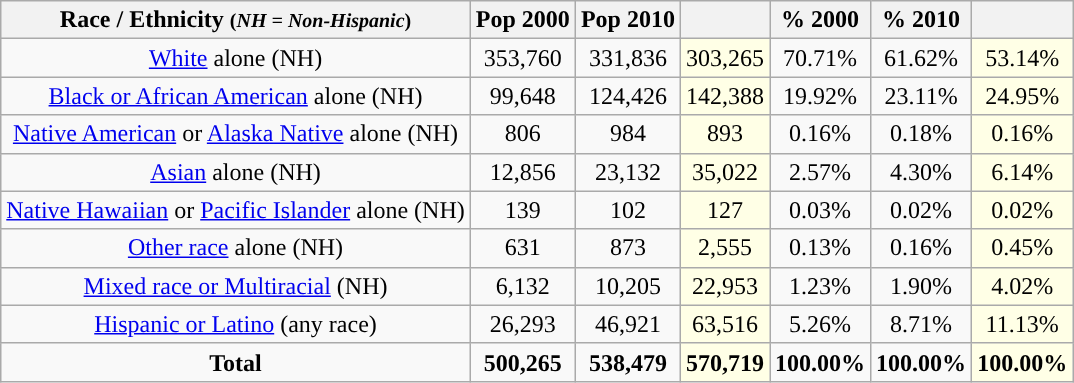<table class="wikitable" style="text-align:center;">
<tr>
<th>Race / Ethnicity <small>(<em>NH = Non-Hispanic</em>)</small></th>
<th>Pop 2000</th>
<th>Pop 2010</th>
<th></th>
<th>% 2000</th>
<th>% 2010</th>
<th></th>
</tr>
<tr>
<td><a href='#'>White</a> alone (NH)</td>
<td>353,760</td>
<td>331,836</td>
<td style='background: #ffffe6;'>303,265</td>
<td>70.71%</td>
<td>61.62%</td>
<td style='background: #ffffe6;'>53.14%</td>
</tr>
<tr>
<td><a href='#'>Black or African American</a> alone (NH)</td>
<td>99,648</td>
<td>124,426</td>
<td style='background: #ffffe6;'>142,388</td>
<td>19.92%</td>
<td>23.11%</td>
<td style='background: #ffffe6;'>24.95%</td>
</tr>
<tr>
<td><a href='#'>Native American</a> or <a href='#'>Alaska Native</a> alone (NH)</td>
<td>806</td>
<td>984</td>
<td style='background: #ffffe6;'>893</td>
<td>0.16%</td>
<td>0.18%</td>
<td style='background: #ffffe6;'>0.16%</td>
</tr>
<tr>
<td><a href='#'>Asian</a> alone (NH)</td>
<td>12,856</td>
<td>23,132</td>
<td style='background: #ffffe6;'>35,022</td>
<td>2.57%</td>
<td>4.30%</td>
<td style='background: #ffffe6;'>6.14%</td>
</tr>
<tr>
<td><a href='#'>Native Hawaiian</a> or <a href='#'>Pacific Islander</a> alone (NH)</td>
<td>139</td>
<td>102</td>
<td style='background: #ffffe6;'>127</td>
<td>0.03%</td>
<td>0.02%</td>
<td style='background: #ffffe6;'>0.02%</td>
</tr>
<tr>
<td><a href='#'>Other race</a> alone (NH)</td>
<td>631</td>
<td>873</td>
<td style='background: #ffffe6;'>2,555</td>
<td>0.13%</td>
<td>0.16%</td>
<td style='background: #ffffe6;'>0.45%</td>
</tr>
<tr>
<td><a href='#'>Mixed race or Multiracial</a> (NH)</td>
<td>6,132</td>
<td>10,205</td>
<td style='background: #ffffe6;'>22,953</td>
<td>1.23%</td>
<td>1.90%</td>
<td style='background: #ffffe6;'>4.02%</td>
</tr>
<tr>
<td><a href='#'>Hispanic or Latino</a> (any race)</td>
<td>26,293</td>
<td>46,921</td>
<td style='background: #ffffe6;'>63,516</td>
<td>5.26%</td>
<td>8.71%</td>
<td style='background: #ffffe6;'>11.13%</td>
</tr>
<tr>
<td><strong>Total</strong></td>
<td><strong>500,265</strong></td>
<td><strong>538,479</strong></td>
<td style='background: #ffffe6;'><strong>570,719</strong></td>
<td><strong>100.00%</strong></td>
<td><strong>100.00%</strong></td>
<td style='background: #ffffe6;'><strong>100.00%</strong></td>
</tr>
</table>
